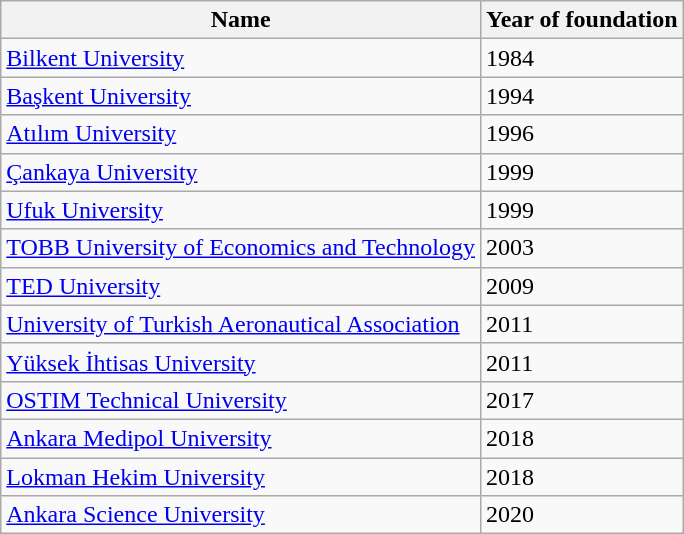<table class="wikitable">
<tr>
<th>Name</th>
<th>Year of foundation</th>
</tr>
<tr>
<td><a href='#'>Bilkent University</a></td>
<td>1984</td>
</tr>
<tr>
<td><a href='#'>Başkent University</a></td>
<td>1994</td>
</tr>
<tr>
<td><a href='#'>Atılım University</a></td>
<td>1996</td>
</tr>
<tr>
<td><a href='#'>Çankaya University</a></td>
<td>1999</td>
</tr>
<tr>
<td><a href='#'>Ufuk University</a></td>
<td>1999</td>
</tr>
<tr>
<td><a href='#'>TOBB University of Economics and Technology</a></td>
<td>2003</td>
</tr>
<tr>
<td><a href='#'>TED University</a></td>
<td>2009</td>
</tr>
<tr>
<td><a href='#'>University of Turkish Aeronautical Association</a></td>
<td>2011</td>
</tr>
<tr>
<td><a href='#'>Yüksek İhtisas University</a></td>
<td>2011</td>
</tr>
<tr>
<td><a href='#'>OSTIM Technical University</a></td>
<td>2017</td>
</tr>
<tr>
<td><a href='#'>Ankara Medipol University</a></td>
<td>2018</td>
</tr>
<tr>
<td><a href='#'>Lokman Hekim University</a></td>
<td>2018</td>
</tr>
<tr>
<td><a href='#'>Ankara Science University</a></td>
<td>2020</td>
</tr>
</table>
